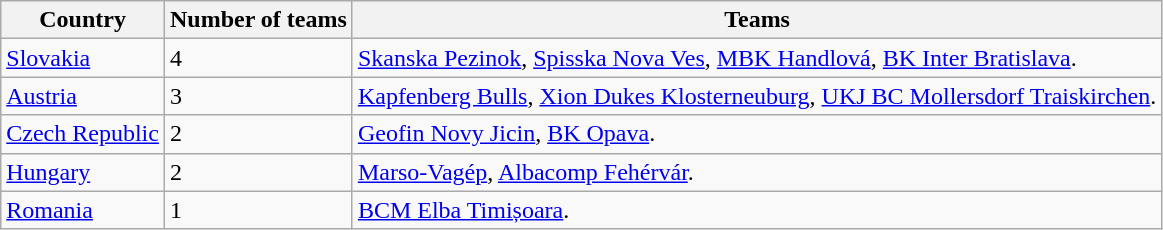<table class="wikitable">
<tr>
<th>Country</th>
<th>Number of teams</th>
<th>Teams</th>
</tr>
<tr>
<td> <a href='#'>Slovakia</a></td>
<td>4</td>
<td><a href='#'>Skanska Pezinok</a>, <a href='#'>Spisska Nova Ves</a>, <a href='#'>MBK Handlová</a>, <a href='#'>BK Inter Bratislava</a>.</td>
</tr>
<tr>
<td> <a href='#'>Austria</a></td>
<td>3</td>
<td><a href='#'>Kapfenberg Bulls</a>, <a href='#'>Xion Dukes Klosterneuburg</a>, <a href='#'>UKJ BC Mollersdorf Traiskirchen</a>.</td>
</tr>
<tr>
<td> <a href='#'>Czech Republic</a></td>
<td>2</td>
<td><a href='#'>Geofin Novy Jicin</a>, <a href='#'>BK Opava</a>.</td>
</tr>
<tr>
<td> <a href='#'>Hungary</a></td>
<td>2</td>
<td><a href='#'>Marso-Vagép</a>,  <a href='#'>Albacomp Fehérvár</a>.</td>
</tr>
<tr>
<td> <a href='#'>Romania</a></td>
<td>1</td>
<td><a href='#'>BCM Elba Timișoara</a>.</td>
</tr>
</table>
